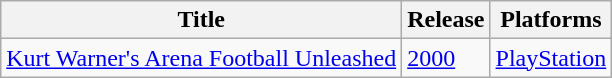<table class="wikitable">
<tr>
<th>Title</th>
<th>Release</th>
<th>Platforms</th>
</tr>
<tr>
<td><a href='#'>Kurt Warner's Arena Football Unleashed</a></td>
<td><a href='#'>2000</a></td>
<td><a href='#'>PlayStation</a></td>
</tr>
</table>
